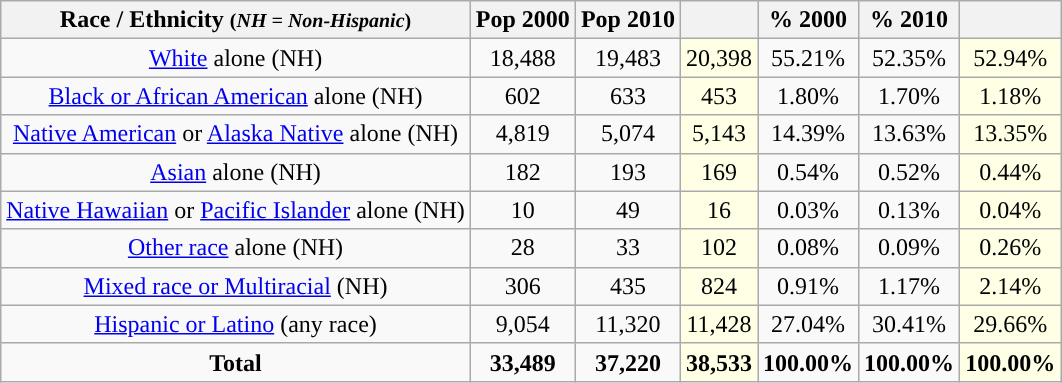<table class="wikitable" style="text-align:center;">
<tr>
<th>Race / Ethnicity <small>(<em>NH = Non-Hispanic</em>)</small></th>
<th>Pop 2000</th>
<th>Pop 2010</th>
<th></th>
<th>% 2000</th>
<th>% 2010</th>
<th></th>
</tr>
<tr>
<td><a href='#'>White</a> alone (NH)</td>
<td>18,488</td>
<td>19,483</td>
<td style='background: #ffffe6;'>20,398</td>
<td>55.21%</td>
<td>52.35%</td>
<td style='background: #ffffe6;'>52.94%</td>
</tr>
<tr>
<td><a href='#'>Black or African American</a> alone (NH)</td>
<td>602</td>
<td>633</td>
<td style='background: #ffffe6;'>453</td>
<td>1.80%</td>
<td>1.70%</td>
<td style='background: #ffffe6;'>1.18%</td>
</tr>
<tr>
<td><a href='#'>Native American</a> or <a href='#'>Alaska Native</a> alone (NH)</td>
<td>4,819</td>
<td>5,074</td>
<td style='background: #ffffe6;'>5,143</td>
<td>14.39%</td>
<td>13.63%</td>
<td style='background: #ffffe6;'>13.35%</td>
</tr>
<tr>
<td><a href='#'>Asian</a> alone (NH)</td>
<td>182</td>
<td>193</td>
<td style='background: #ffffe6;'>169</td>
<td>0.54%</td>
<td>0.52%</td>
<td style='background: #ffffe6;'>0.44%</td>
</tr>
<tr>
<td><a href='#'>Native Hawaiian</a> or <a href='#'>Pacific Islander</a> alone (NH)</td>
<td>10</td>
<td>49</td>
<td style='background: #ffffe6;'>16</td>
<td>0.03%</td>
<td>0.13%</td>
<td style='background: #ffffe6;'>0.04%</td>
</tr>
<tr>
<td><a href='#'>Other race</a> alone (NH)</td>
<td>28</td>
<td>33</td>
<td style='background: #ffffe6;'>102</td>
<td>0.08%</td>
<td>0.09%</td>
<td style='background: #ffffe6;'>0.26%</td>
</tr>
<tr>
<td><a href='#'>Mixed race or Multiracial</a> (NH)</td>
<td>306</td>
<td>435</td>
<td style='background: #ffffe6;'>824</td>
<td>0.91%</td>
<td>1.17%</td>
<td style='background: #ffffe6;'>2.14%</td>
</tr>
<tr>
<td><a href='#'>Hispanic or Latino</a> (any race)</td>
<td>9,054</td>
<td>11,320</td>
<td style='background: #ffffe6;'>11,428</td>
<td>27.04%</td>
<td>30.41%</td>
<td style='background: #ffffe6;'>29.66%</td>
</tr>
<tr>
<td><strong>Total</strong></td>
<td><strong>33,489</strong></td>
<td><strong>37,220</strong></td>
<td style='background: #ffffe6;'><strong>38,533</strong></td>
<td><strong>100.00%</strong></td>
<td><strong>100.00%</strong></td>
<td style='background: #ffffe6;'><strong>100.00%</strong></td>
</tr>
</table>
